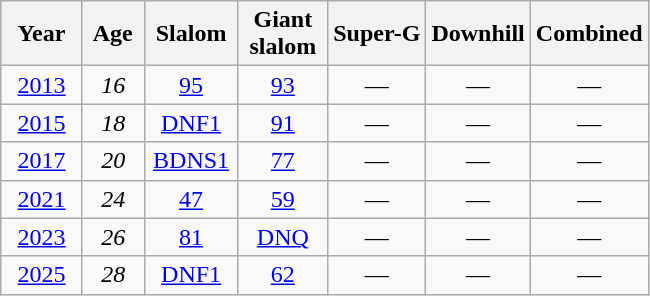<table class=wikitable style="text-align:center">
<tr>
<th>  Year  </th>
<th> Age </th>
<th> Slalom </th>
<th> Giant <br> slalom </th>
<th>Super-G</th>
<th>Downhill</th>
<th>Combined</th>
</tr>
<tr>
<td><a href='#'>2013</a></td>
<td><em>16</em></td>
<td><a href='#'>95</a></td>
<td><a href='#'>93</a></td>
<td>—</td>
<td>—</td>
<td>—</td>
</tr>
<tr>
<td><a href='#'>2015</a></td>
<td><em>18</em></td>
<td><a href='#'>DNF1</a></td>
<td><a href='#'>91</a></td>
<td>—</td>
<td>—</td>
<td>—</td>
</tr>
<tr>
<td><a href='#'>2017</a></td>
<td><em>20</em></td>
<td><a href='#'>BDNS1</a></td>
<td><a href='#'>77</a></td>
<td>—</td>
<td>—</td>
<td>—</td>
</tr>
<tr>
<td><a href='#'>2021</a></td>
<td><em>24</em></td>
<td><a href='#'>47</a></td>
<td><a href='#'>59</a></td>
<td>—</td>
<td>—</td>
<td>—</td>
</tr>
<tr>
<td><a href='#'>2023</a></td>
<td><em>26</em></td>
<td><a href='#'>81</a></td>
<td><a href='#'>DNQ</a></td>
<td>—</td>
<td>—</td>
<td>—</td>
</tr>
<tr>
<td><a href='#'>2025</a></td>
<td><em>28</em></td>
<td><a href='#'>DNF1</a></td>
<td><a href='#'>62</a></td>
<td>—</td>
<td>—</td>
<td>—</td>
</tr>
</table>
